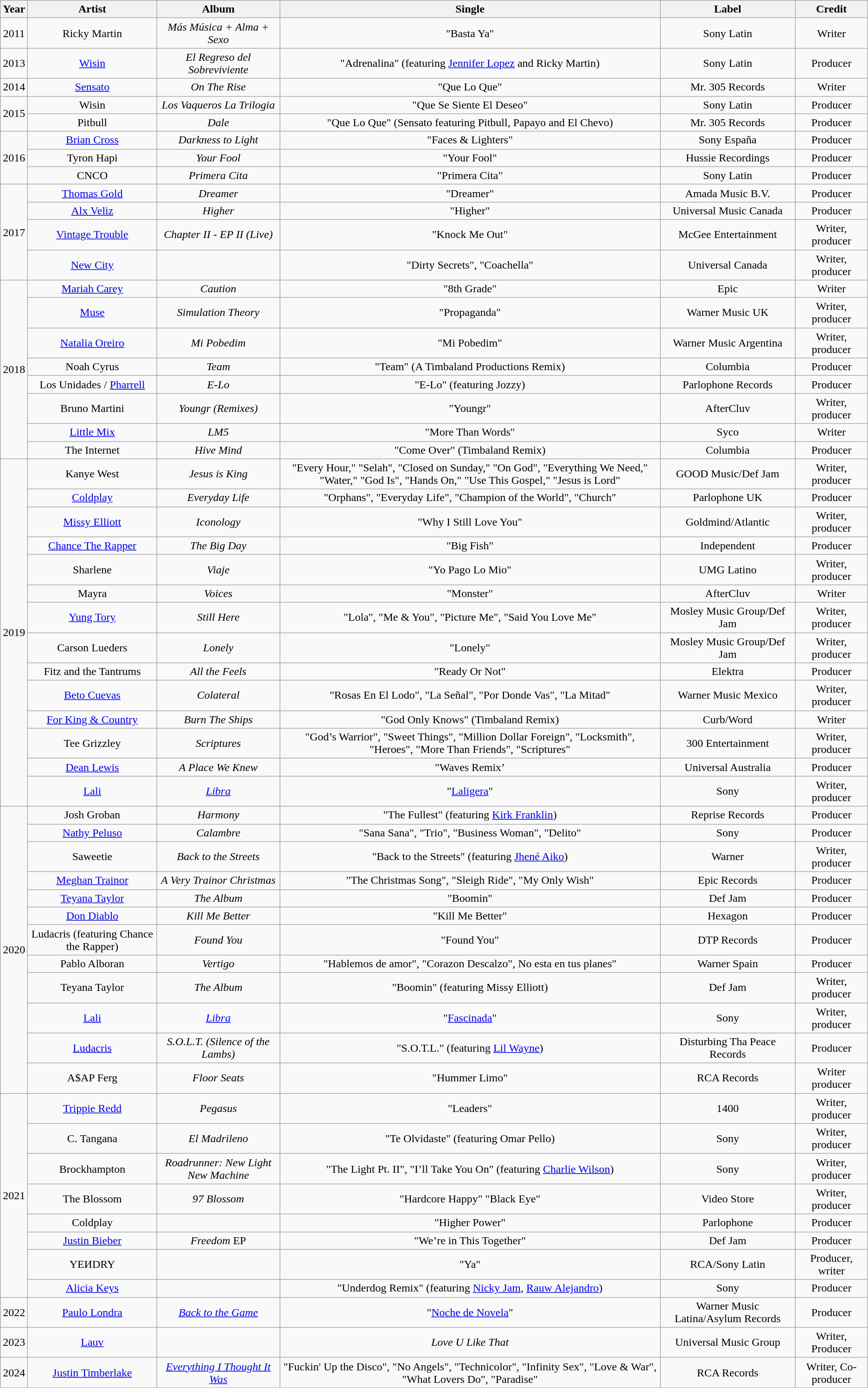<table class="wikitable plainrowheaders" style="text-align:center;">
<tr>
<th>Year</th>
<th>Artist</th>
<th>Album</th>
<th>Single</th>
<th>Label</th>
<th>Credit</th>
</tr>
<tr>
<td>2011</td>
<td>Ricky Martin</td>
<td><em>Más Música + Alma + Sexo</em></td>
<td>"Basta Ya"</td>
<td>Sony Latin</td>
<td>Writer</td>
</tr>
<tr>
<td>2013</td>
<td><a href='#'>Wisin</a></td>
<td><em>El Regreso del Sobreviviente</em></td>
<td>"Adrenalina" (featuring <a href='#'>Jennifer Lopez</a> and Ricky Martin)</td>
<td>Sony Latin</td>
<td>Producer</td>
</tr>
<tr>
<td>2014</td>
<td><a href='#'>Sensato</a></td>
<td><em>On The Rise</em></td>
<td>"Que Lo Que"</td>
<td>Mr. 305 Records</td>
<td>Writer</td>
</tr>
<tr>
<td rowspan="2">2015</td>
<td>Wisin</td>
<td><em>Los Vaqueros La Trilogia</em></td>
<td>"Que Se Siente El Deseo"</td>
<td>Sony Latin</td>
<td>Producer</td>
</tr>
<tr>
<td>Pitbull</td>
<td><em>Dale</em></td>
<td>"Que Lo Que" (Sensato featuring Pitbull, Papayo and El Chevo)</td>
<td>Mr. 305 Records</td>
<td>Producer</td>
</tr>
<tr>
<td rowspan="3">2016</td>
<td><a href='#'>Brian Cross</a></td>
<td><em>Darkness to Light</em></td>
<td>"Faces & Lighters"</td>
<td>Sony España</td>
<td>Producer</td>
</tr>
<tr>
<td>Tyron Hapi</td>
<td><em>Your Fool</em></td>
<td>"Your Fool"</td>
<td>Hussie Recordings</td>
<td>Producer</td>
</tr>
<tr>
<td>CNCO</td>
<td><em>Primera Cita</em></td>
<td>"Primera Cita"</td>
<td>Sony Latin</td>
<td>Producer</td>
</tr>
<tr>
<td rowspan="4">2017</td>
<td><a href='#'>Thomas Gold</a></td>
<td><em>Dreamer</em></td>
<td>"Dreamer"</td>
<td>Amada Music B.V.</td>
<td>Producer</td>
</tr>
<tr>
<td><a href='#'>Alx Veliz</a></td>
<td><em>Higher</em></td>
<td>"Higher"</td>
<td>Universal Music Canada</td>
<td>Producer</td>
</tr>
<tr>
<td><a href='#'>Vintage Trouble</a></td>
<td><em>Chapter II - EP II (Live)</em></td>
<td>"Knock Me Out"</td>
<td>McGee Entertainment</td>
<td>Writer, producer</td>
</tr>
<tr>
<td><a href='#'>New City</a></td>
<td></td>
<td>"Dirty Secrets", "Coachella"</td>
<td>Universal Canada</td>
<td>Writer, producer</td>
</tr>
<tr>
<td rowspan="8">2018</td>
<td><a href='#'>Mariah Carey</a></td>
<td><em>Caution</em></td>
<td>"8th Grade"</td>
<td>Epic</td>
<td>Writer</td>
</tr>
<tr>
<td><a href='#'>Muse</a></td>
<td><em>Simulation Theory</em></td>
<td>"Propaganda"</td>
<td>Warner Music UK</td>
<td>Writer, producer</td>
</tr>
<tr>
<td><a href='#'>Natalia Oreiro</a></td>
<td><em>Mi Pobedim</em></td>
<td>"Mi Pobedim"</td>
<td>Warner Music Argentina</td>
<td>Writer, producer</td>
</tr>
<tr>
<td>Noah Cyrus</td>
<td><em>Team</em></td>
<td>"Team" (A Timbaland Productions Remix)</td>
<td>Columbia</td>
<td>Producer</td>
</tr>
<tr>
<td>Los Unidades / <a href='#'>Pharrell</a></td>
<td><em>E-Lo</em></td>
<td>"E-Lo" (featuring Jozzy)</td>
<td>Parlophone Records</td>
<td>Producer</td>
</tr>
<tr>
<td>Bruno Martini</td>
<td><em>Youngr (Remixes)</em></td>
<td>"Youngr"</td>
<td>AfterCluv</td>
<td>Writer, producer</td>
</tr>
<tr>
<td><a href='#'>Little Mix</a></td>
<td><em>LM5</em></td>
<td>"More Than Words"</td>
<td>Syco</td>
<td>Writer</td>
</tr>
<tr>
<td>The Internet</td>
<td><em>Hive Mind</em></td>
<td>"Come Over" (Timbaland Remix)</td>
<td>Columbia</td>
<td>Producer</td>
</tr>
<tr>
<td rowspan="14">2019</td>
<td>Kanye West</td>
<td><em>Jesus is King</em></td>
<td>"Every Hour," "Selah", "Closed on Sunday," "On God", "Everything We Need," "Water," "God Is", "Hands On," "Use This Gospel," "Jesus is Lord"</td>
<td>GOOD Music/Def Jam</td>
<td>Writer, producer</td>
</tr>
<tr>
<td><a href='#'>Coldplay</a></td>
<td><em>Everyday Life</em></td>
<td>"Orphans", "Everyday Life", "Champion of the World", "Church"</td>
<td>Parlophone UK</td>
<td>Producer</td>
</tr>
<tr>
<td><a href='#'>Missy Elliott</a></td>
<td><em>Iconology</em></td>
<td>"Why I Still Love You"</td>
<td>Goldmind/Atlantic</td>
<td>Writer, producer</td>
</tr>
<tr>
<td><a href='#'>Chance The Rapper</a></td>
<td><em>The Big Day</em></td>
<td>"Big Fish"</td>
<td>Independent</td>
<td>Producer</td>
</tr>
<tr>
<td>Sharlene</td>
<td><em>Viaje</em></td>
<td>"Yo Pago Lo Mio"</td>
<td>UMG Latino</td>
<td>Writer, producer</td>
</tr>
<tr>
<td>Mayra</td>
<td><em>Voices</em></td>
<td>"Monster"</td>
<td>AfterCluv</td>
<td>Writer</td>
</tr>
<tr>
<td><a href='#'>Yung Tory</a></td>
<td><em>Still Here</em></td>
<td>"Lola", "Me & You", "Picture Me", "Said You Love Me"</td>
<td>Mosley Music Group/Def Jam</td>
<td>Writer, producer</td>
</tr>
<tr>
<td>Carson Lueders</td>
<td><em>Lonely</em></td>
<td>"Lonely"</td>
<td>Mosley Music Group/Def Jam</td>
<td>Writer, producer</td>
</tr>
<tr>
<td>Fitz and the Tantrums</td>
<td><em>All the Feels</em></td>
<td>"Ready Or Not"</td>
<td>Elektra</td>
<td>Producer</td>
</tr>
<tr>
<td><a href='#'>Beto Cuevas</a></td>
<td><em>Colateral</em></td>
<td>"Rosas En El Lodo", "La Señal", "Por Donde Vas", "La Mitad"</td>
<td>Warner Music Mexico</td>
<td>Writer, producer</td>
</tr>
<tr>
<td><a href='#'>For King & Country</a></td>
<td><em>Burn The Ships</em></td>
<td>"God Only Knows" (Timbaland Remix)</td>
<td>Curb/Word</td>
<td>Writer</td>
</tr>
<tr>
<td>Tee Grizzley</td>
<td><em>Scriptures</em></td>
<td>"God’s Warrior", "Sweet Things", "Million Dollar Foreign", "Locksmith", "Heroes", "More Than Friends", "Scriptures"</td>
<td>300 Entertainment</td>
<td>Writer, producer</td>
</tr>
<tr>
<td><a href='#'>Dean Lewis</a></td>
<td><em>A Place We Knew</em></td>
<td>"Waves Remix’</td>
<td>Universal Australia</td>
<td>Producer</td>
</tr>
<tr>
<td><a href='#'>Lali</a></td>
<td><em><a href='#'>Libra</a></em></td>
<td>"<a href='#'>Laligera</a>"</td>
<td>Sony</td>
<td>Writer, producer</td>
</tr>
<tr>
<td rowspan="12">2020</td>
<td>Josh Groban</td>
<td><em>Harmony</em></td>
<td>"The Fullest" (featuring <a href='#'>Kirk Franklin</a>)</td>
<td>Reprise Records</td>
<td>Producer</td>
</tr>
<tr>
<td><a href='#'>Nathy Peluso</a></td>
<td><em>Calambre</em></td>
<td>"Sana Sana", "Trio", "Business Woman", "Delito"</td>
<td>Sony</td>
<td>Producer</td>
</tr>
<tr>
<td>Saweetie</td>
<td><em>Back to the Streets</em></td>
<td>"Back to the Streets" (featuring <a href='#'>Jhené Aiko</a>)</td>
<td>Warner</td>
<td>Writer, producer</td>
</tr>
<tr>
<td><a href='#'>Meghan Trainor</a></td>
<td><em>A Very Trainor Christmas</em></td>
<td>"The Christmas Song", "Sleigh Ride", "My Only Wish"</td>
<td>Epic Records</td>
<td>Producer</td>
</tr>
<tr>
<td><a href='#'>Teyana Taylor</a></td>
<td><em>The Album</em></td>
<td>"Boomin"</td>
<td>Def Jam</td>
<td>Producer</td>
</tr>
<tr>
<td><a href='#'>Don Diablo</a></td>
<td><em>Kill Me Better</em></td>
<td>"Kill Me Better"</td>
<td>Hexagon</td>
<td>Producer</td>
</tr>
<tr>
<td>Ludacris (featuring Chance the Rapper)</td>
<td><em>Found You</em></td>
<td>"Found You"</td>
<td>DTP Records</td>
<td>Producer</td>
</tr>
<tr>
<td>Pablo Alboran</td>
<td><em>Vertigo</em></td>
<td>"Hablemos de amor", "Corazon Descalzo", No esta en tus planes"</td>
<td>Warner Spain</td>
<td>Producer</td>
</tr>
<tr>
<td>Teyana Taylor</td>
<td><em>The Album</em></td>
<td>"Boomin" (featuring Missy Elliott)</td>
<td>Def Jam</td>
<td>Writer, producer</td>
</tr>
<tr>
<td><a href='#'>Lali</a></td>
<td><em><a href='#'>Libra</a></em></td>
<td>"<a href='#'>Fascinada</a>"</td>
<td>Sony</td>
<td>Writer, producer</td>
</tr>
<tr>
<td><a href='#'>Ludacris</a></td>
<td><em>S.O.L.T. (Silence of the Lambs)</em></td>
<td>"S.O.T.L." (featuring <a href='#'>Lil Wayne</a>)</td>
<td>Disturbing Tha Peace Records</td>
<td>Producer</td>
</tr>
<tr>
<td>A$AP Ferg</td>
<td><em>Floor Seats</em></td>
<td>"Hummer Limo"</td>
<td>RCA Records</td>
<td>Writer producer</td>
</tr>
<tr>
<td rowspan="8">2021</td>
<td><a href='#'>Trippie Redd</a></td>
<td><em>Pegasus</em></td>
<td>"Leaders"</td>
<td>1400</td>
<td>Writer, producer</td>
</tr>
<tr>
<td>C. Tangana</td>
<td><em>El Madrileno</em></td>
<td>"Te Olvidaste" (featuring Omar Pello)</td>
<td>Sony</td>
<td>Writer, producer</td>
</tr>
<tr>
<td>Brockhampton</td>
<td><em>Roadrunner: New Light New Machine</em></td>
<td>"The Light Pt. II", "I’ll Take You On" (featuring <a href='#'>Charlie Wilson</a>)</td>
<td>Sony</td>
<td>Writer, producer</td>
</tr>
<tr>
<td>The Blossom</td>
<td><em>97 Blossom</em></td>
<td>"Hardcore Happy" "Black Eye"</td>
<td>Video Store</td>
<td>Writer, producer</td>
</tr>
<tr>
<td>Coldplay</td>
<td></td>
<td>"Higher Power"</td>
<td>Parlophone</td>
<td>Producer</td>
</tr>
<tr>
<td><a href='#'>Justin Bieber</a></td>
<td><em>Freedom</em> EP</td>
<td>"We’re in This Together"</td>
<td>Def Jam</td>
<td>Producer</td>
</tr>
<tr>
<td>YEИDRY</td>
<td></td>
<td>"Ya"</td>
<td>RCA/Sony Latin</td>
<td>Producer, writer</td>
</tr>
<tr>
<td><a href='#'>Alicia Keys</a></td>
<td></td>
<td>"Underdog Remix" (featuring <a href='#'>Nicky Jam</a>, <a href='#'>Rauw Alejandro</a>)</td>
<td>Sony</td>
<td>Producer</td>
</tr>
<tr>
<td rowspan="1">2022</td>
<td><a href='#'>Paulo Londra</a></td>
<td><em><a href='#'>Back to the Game</a></em></td>
<td>"<a href='#'>Noche de Novela</a>"</td>
<td>Warner Music Latina/Asylum Records</td>
<td>Producer</td>
</tr>
<tr>
<td rowspan="1">2023</td>
<td><a href='#'>Lauv</a></td>
<td></td>
<td><em>Love U Like That</em></td>
<td>Universal Music Group</td>
<td>Writer, Producer</td>
</tr>
<tr>
<td rowspan="1">2024</td>
<td><a href='#'>Justin Timberlake</a></td>
<td><em><a href='#'>Everything I Thought It Was</a></em></td>
<td>"Fuckin' Up the Disco", "No Angels", "Technicolor", "Infinity Sex", "Love & War", "What Lovers Do", "Paradise"</td>
<td>RCA Records</td>
<td>Writer, Co-producer</td>
</tr>
</table>
